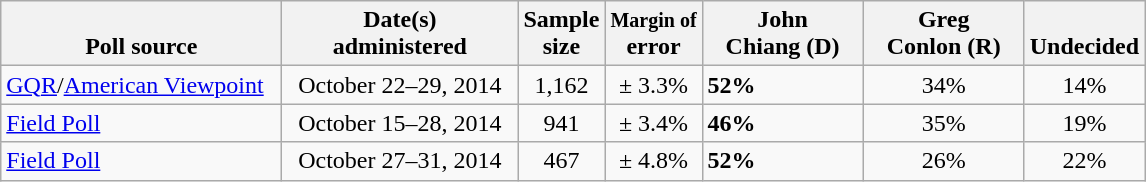<table class="wikitable">
<tr valign= bottom>
<th style="width:180px;">Poll source</th>
<th style="width:150px;">Date(s)<br>administered</th>
<th class=small>Sample<br>size</th>
<th class=small><small>Margin of</small><br>error</th>
<th style="width:100px;">John<br>Chiang (D)</th>
<th style="width:100px;">Greg<br>Conlon (R)</th>
<th>Undecided</th>
</tr>
<tr>
<td><a href='#'>GQR</a>/<a href='#'>American Viewpoint</a></td>
<td align=center>October 22–29, 2014</td>
<td align=center>1,162</td>
<td align=center>± 3.3%</td>
<td><strong>52%</strong></td>
<td align=center>34%</td>
<td align=center>14%</td>
</tr>
<tr>
<td><a href='#'>Field Poll</a></td>
<td align=center>October 15–28, 2014</td>
<td align=center>941</td>
<td align=center>± 3.4%</td>
<td><strong>46%</strong></td>
<td align=center>35%</td>
<td align=center>19%</td>
</tr>
<tr>
<td><a href='#'>Field Poll</a></td>
<td align=center>October 27–31, 2014</td>
<td align=center>467</td>
<td align=center>± 4.8%</td>
<td><strong>52%</strong></td>
<td align=center>26%</td>
<td align=center>22%</td>
</tr>
</table>
